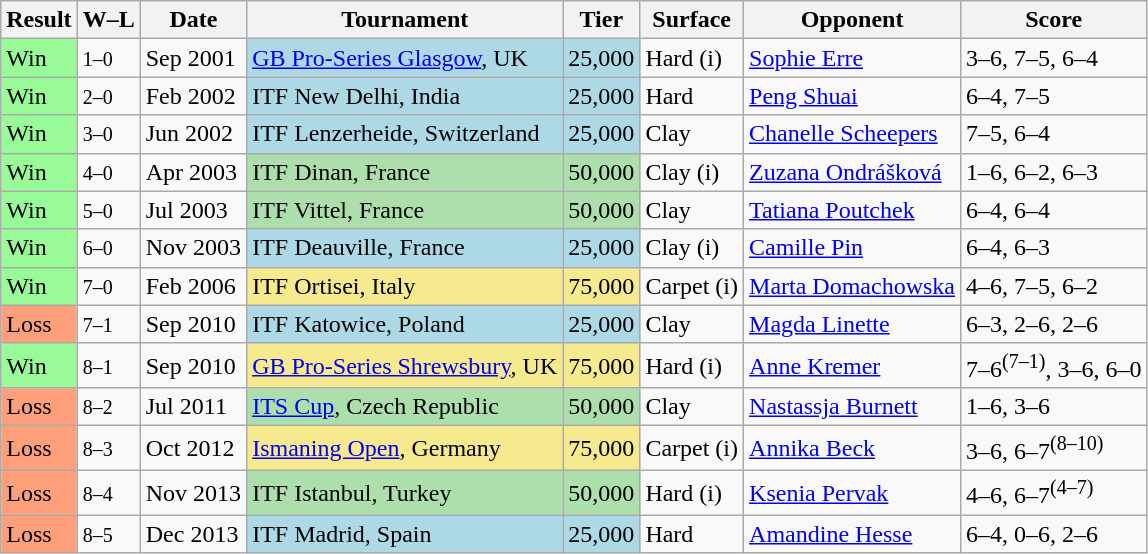<table class="sortable wikitable">
<tr>
<th>Result</th>
<th class="unsortable">W–L</th>
<th>Date</th>
<th>Tournament</th>
<th>Tier</th>
<th>Surface</th>
<th>Opponent</th>
<th class="unsortable">Score</th>
</tr>
<tr>
<td style="background:#98fb98;">Win</td>
<td><small>1–0</small></td>
<td>Sep 2001</td>
<td bgcolor=lightblue><a href='#'>GB Pro-Series Glasgow</a>, UK</td>
<td bgcolor=lightblue>25,000</td>
<td>Hard (i)</td>
<td> <a href='#'>Sophie Erre</a></td>
<td>3–6, 7–5, 6–4</td>
</tr>
<tr>
<td style="background:#98fb98;">Win</td>
<td><small>2–0</small></td>
<td>Feb 2002</td>
<td bgcolor=lightblue>ITF New Delhi, India</td>
<td bgcolor=lightblue>25,000</td>
<td>Hard</td>
<td> <a href='#'>Peng Shuai</a></td>
<td>6–4, 7–5</td>
</tr>
<tr>
<td style="background:#98fb98;">Win</td>
<td><small>3–0</small></td>
<td>Jun 2002</td>
<td bgcolor=lightblue>ITF Lenzerheide, Switzerland</td>
<td bgcolor=lightblue>25,000</td>
<td>Clay</td>
<td> <a href='#'>Chanelle Scheepers</a></td>
<td>7–5, 6–4</td>
</tr>
<tr>
<td style="background:#98fb98;">Win</td>
<td><small>4–0</small></td>
<td>Apr 2003</td>
<td style="background:#addfad">ITF Dinan, France</td>
<td style="background:#addfad">50,000</td>
<td>Clay (i)</td>
<td> <a href='#'>Zuzana Ondrášková</a></td>
<td>1–6, 6–2, 6–3</td>
</tr>
<tr>
<td style="background:#98fb98;">Win</td>
<td><small>5–0</small></td>
<td>Jul 2003</td>
<td style="background:#addfad">ITF Vittel, France</td>
<td style="background:#addfad">50,000</td>
<td>Clay</td>
<td> <a href='#'>Tatiana Poutchek</a></td>
<td>6–4, 6–4</td>
</tr>
<tr>
<td style="background:#98fb98;">Win</td>
<td><small>6–0</small></td>
<td>Nov 2003</td>
<td bgcolor=lightblue>ITF Deauville, France</td>
<td bgcolor=lightblue>25,000</td>
<td>Clay (i)</td>
<td> <a href='#'>Camille Pin</a></td>
<td>6–4, 6–3</td>
</tr>
<tr>
<td style="background:#98fb98;">Win</td>
<td><small>7–0</small></td>
<td>Feb 2006</td>
<td style="background:#f7e98e;">ITF Ortisei, Italy</td>
<td style="background:#f7e98e;">75,000</td>
<td>Carpet (i)</td>
<td> <a href='#'>Marta Domachowska</a></td>
<td>4–6, 7–5, 6–2</td>
</tr>
<tr>
<td style="background:#ffa07a;">Loss</td>
<td><small>7–1</small></td>
<td>Sep 2010</td>
<td bgcolor=lightblue>ITF Katowice, Poland</td>
<td bgcolor=lightblue>25,000</td>
<td>Clay</td>
<td> <a href='#'>Magda Linette</a></td>
<td>6–3, 2–6, 2–6</td>
</tr>
<tr>
<td style="background:#98fb98;">Win</td>
<td><small>8–1</small></td>
<td>Sep 2010</td>
<td style="background:#f7e98e;"><a href='#'>GB Pro-Series Shrewsbury</a>, UK</td>
<td style="background:#f7e98e;">75,000</td>
<td>Hard (i)</td>
<td> <a href='#'>Anne Kremer</a></td>
<td>7–6<sup>(7–1)</sup>, 3–6, 6–0</td>
</tr>
<tr>
<td style="background:#ffa07a;">Loss</td>
<td><small>8–2</small></td>
<td>Jul 2011</td>
<td style="background:#addfad"><a href='#'>ITS Cup</a>, Czech Republic</td>
<td style="background:#addfad">50,000</td>
<td>Clay</td>
<td> <a href='#'>Nastassja Burnett</a></td>
<td>1–6, 3–6</td>
</tr>
<tr>
<td style="background:#ffa07a;">Loss</td>
<td><small>8–3</small></td>
<td>Oct 2012</td>
<td style="background:#f7e98e;"><a href='#'>Ismaning Open</a>, Germany</td>
<td style="background:#f7e98e;">75,000</td>
<td>Carpet (i)</td>
<td> <a href='#'>Annika Beck</a></td>
<td>3–6, 6–7<sup>(8–10)</sup></td>
</tr>
<tr>
<td style="background:#ffa07a;">Loss</td>
<td><small>8–4</small></td>
<td>Nov 2013</td>
<td style="background:#addfad">ITF Istanbul, Turkey</td>
<td style="background:#addfad">50,000</td>
<td>Hard (i)</td>
<td> <a href='#'>Ksenia Pervak</a></td>
<td>4–6, 6–7<sup>(4–7)</sup></td>
</tr>
<tr>
<td style="background:#ffa07a;">Loss</td>
<td><small>8–5</small></td>
<td>Dec 2013</td>
<td bgcolor=lightblue>ITF Madrid, Spain</td>
<td bgcolor=lightblue>25,000</td>
<td>Hard</td>
<td> <a href='#'>Amandine Hesse</a></td>
<td>6–4, 0–6, 2–6</td>
</tr>
</table>
